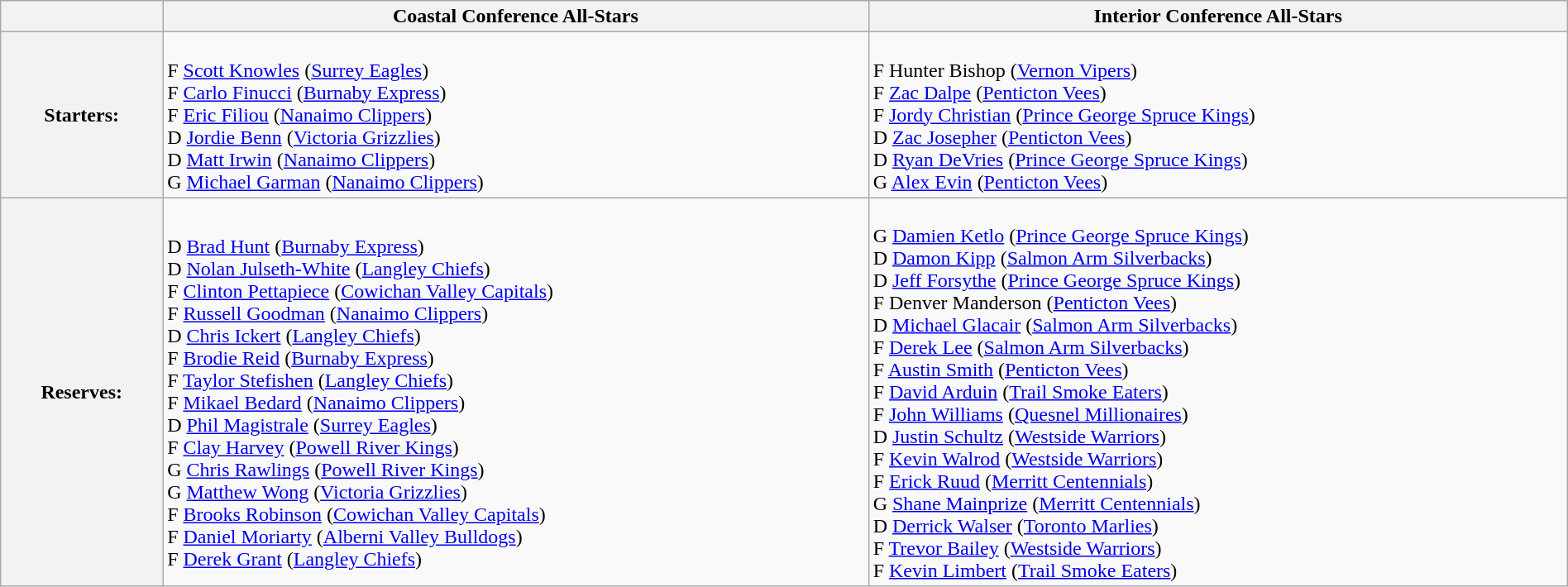<table class="wikitable" style="width:100%">
<tr>
<th></th>
<th>Coastal Conference All-Stars</th>
<th>Interior Conference All-Stars</th>
</tr>
<tr>
<th>Starters:</th>
<td><br>F <a href='#'>Scott Knowles</a> (<a href='#'>Surrey Eagles</a>)<br>
F <a href='#'>Carlo Finucci</a> (<a href='#'>Burnaby Express</a>)<br>
F <a href='#'>Eric Filiou</a> (<a href='#'>Nanaimo Clippers</a>)<br>
D <a href='#'>Jordie Benn</a> (<a href='#'>Victoria Grizzlies</a>)<br>
D <a href='#'>Matt Irwin</a> (<a href='#'>Nanaimo Clippers</a>)<br>
G <a href='#'>Michael Garman</a> (<a href='#'>Nanaimo Clippers</a>)</td>
<td><br>F Hunter Bishop (<a href='#'>Vernon Vipers</a>)<br>
F <a href='#'>Zac Dalpe</a> (<a href='#'>Penticton Vees</a>)<br>
F <a href='#'>Jordy Christian</a> (<a href='#'>Prince George Spruce Kings</a>)<br>
D <a href='#'>Zac Josepher</a> (<a href='#'>Penticton Vees</a>)<br>
D <a href='#'>Ryan DeVries</a> (<a href='#'>Prince George Spruce Kings</a>)<br>
G <a href='#'>Alex Evin</a> (<a href='#'>Penticton Vees</a>)<br></td>
</tr>
<tr>
<th>Reserves:</th>
<td><br>D <a href='#'>Brad Hunt</a> (<a href='#'>Burnaby Express</a>)<br>
D <a href='#'>Nolan Julseth-White</a> (<a href='#'>Langley Chiefs</a>)<br>
F <a href='#'>Clinton Pettapiece</a> (<a href='#'>Cowichan Valley Capitals</a>)<br>
F <a href='#'>Russell Goodman</a> (<a href='#'>Nanaimo Clippers</a>)<br>
D <a href='#'>Chris Ickert</a> (<a href='#'>Langley Chiefs</a>)<br>
F <a href='#'>Brodie Reid</a> (<a href='#'>Burnaby Express</a>)<br>
F <a href='#'>Taylor Stefishen</a> (<a href='#'>Langley Chiefs</a>)<br>
F <a href='#'>Mikael Bedard</a> (<a href='#'>Nanaimo Clippers</a>)<br>
D <a href='#'>Phil Magistrale</a> (<a href='#'>Surrey Eagles</a>)<br>
F <a href='#'>Clay Harvey</a> (<a href='#'>Powell River Kings</a>)<br>
G <a href='#'>Chris Rawlings</a> (<a href='#'>Powell River Kings</a>)<br>
G <a href='#'>Matthew Wong</a> (<a href='#'>Victoria Grizzlies</a>)<br>
F <a href='#'>Brooks Robinson</a> (<a href='#'>Cowichan Valley Capitals</a>)<br>
F <a href='#'>Daniel Moriarty</a> (<a href='#'>Alberni Valley Bulldogs</a>)<br>
F <a href='#'>Derek Grant</a>  (<a href='#'>Langley Chiefs</a>)<br></td>
<td><br>G <a href='#'>Damien Ketlo</a> (<a href='#'>Prince George Spruce Kings</a>)<br>
D <a href='#'>Damon Kipp</a> (<a href='#'>Salmon Arm Silverbacks</a>)<br>
D <a href='#'>Jeff Forsythe</a> (<a href='#'>Prince George Spruce Kings</a>)<br>
F Denver Manderson (<a href='#'>Penticton Vees</a>)<br>
D <a href='#'>Michael Glacair</a> (<a href='#'>Salmon Arm Silverbacks</a>)<br>
F <a href='#'>Derek Lee</a> (<a href='#'>Salmon Arm Silverbacks</a>)<br>
F <a href='#'>Austin Smith</a> (<a href='#'>Penticton Vees</a>)<br>
F <a href='#'>David Arduin</a> (<a href='#'>Trail Smoke Eaters</a>)<br>
F <a href='#'>John Williams</a> (<a href='#'>Quesnel Millionaires</a>)<br>
D <a href='#'>Justin Schultz</a> (<a href='#'>Westside Warriors</a>)<br>
F <a href='#'>Kevin Walrod</a> (<a href='#'>Westside Warriors</a>)<br>
F <a href='#'>Erick Ruud</a> (<a href='#'>Merritt Centennials</a>)<br>
G <a href='#'>Shane Mainprize</a> (<a href='#'>Merritt Centennials</a>)<br>
D <a href='#'>Derrick Walser</a> (<a href='#'>Toronto Marlies</a>)<br>
F <a href='#'>Trevor Bailey</a> (<a href='#'>Westside Warriors</a>)<br>
F <a href='#'>Kevin Limbert</a> (<a href='#'>Trail Smoke Eaters</a>)</td>
</tr>
</table>
